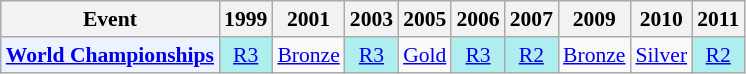<table class="wikitable" style="font-size: 90%; text-align:center">
<tr>
<th>Event</th>
<th>1999</th>
<th>2001</th>
<th>2003</th>
<th>2005</th>
<th>2006</th>
<th>2007</th>
<th>2009</th>
<th>2010</th>
<th>2011</th>
</tr>
<tr>
<td bgcolor="#ECF2FF"; align="left"><strong><a href='#'>World Championships</a></strong></td>
<td bgcolor=AFEEEE><a href='#'>R3</a></td>
<td> <a href='#'>Bronze</a></td>
<td bgcolor=AFEEEE><a href='#'>R3</a></td>
<td> <a href='#'>Gold</a></td>
<td bgcolor=AFEEEE><a href='#'>R3</a></td>
<td bgcolor=AFEEEE><a href='#'>R2</a></td>
<td> <a href='#'>Bronze</a></td>
<td> <a href='#'>Silver</a></td>
<td bgcolor=AFEEEE><a href='#'>R2</a></td>
</tr>
</table>
